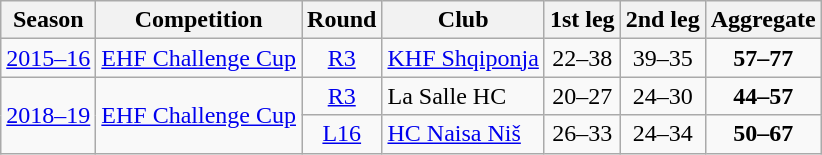<table class="wikitable">
<tr>
<th>Season</th>
<th>Competition</th>
<th>Round</th>
<th>Club</th>
<th>1st leg</th>
<th>2nd leg</th>
<th>Aggregate</th>
</tr>
<tr>
<td><a href='#'>2015–16</a></td>
<td><a href='#'>EHF Challenge Cup</a></td>
<td style="text-align:center;"><a href='#'>R3</a></td>
<td> <a href='#'>KHF Shqiponja</a></td>
<td style="text-align:center;">22–38</td>
<td style="text-align:center;">39–35</td>
<td style="text-align:center;"><strong>57–77</strong></td>
</tr>
<tr>
<td rowspan="2"><a href='#'>2018–19</a></td>
<td rowspan="2"><a href='#'>EHF Challenge Cup</a></td>
<td style="text-align:center;"><a href='#'>R3</a></td>
<td> La Salle HC</td>
<td style="text-align:center;">20–27</td>
<td style="text-align:center;">24–30</td>
<td style="text-align:center;"><strong>44–57</strong></td>
</tr>
<tr>
<td style="text-align:center;"><a href='#'>L16</a></td>
<td> <a href='#'>HC Naisa Niš</a></td>
<td style="text-align:center;">26–33</td>
<td style="text-align:center;">24–34</td>
<td style="text-align:center;"><strong>50–67</strong></td>
</tr>
</table>
